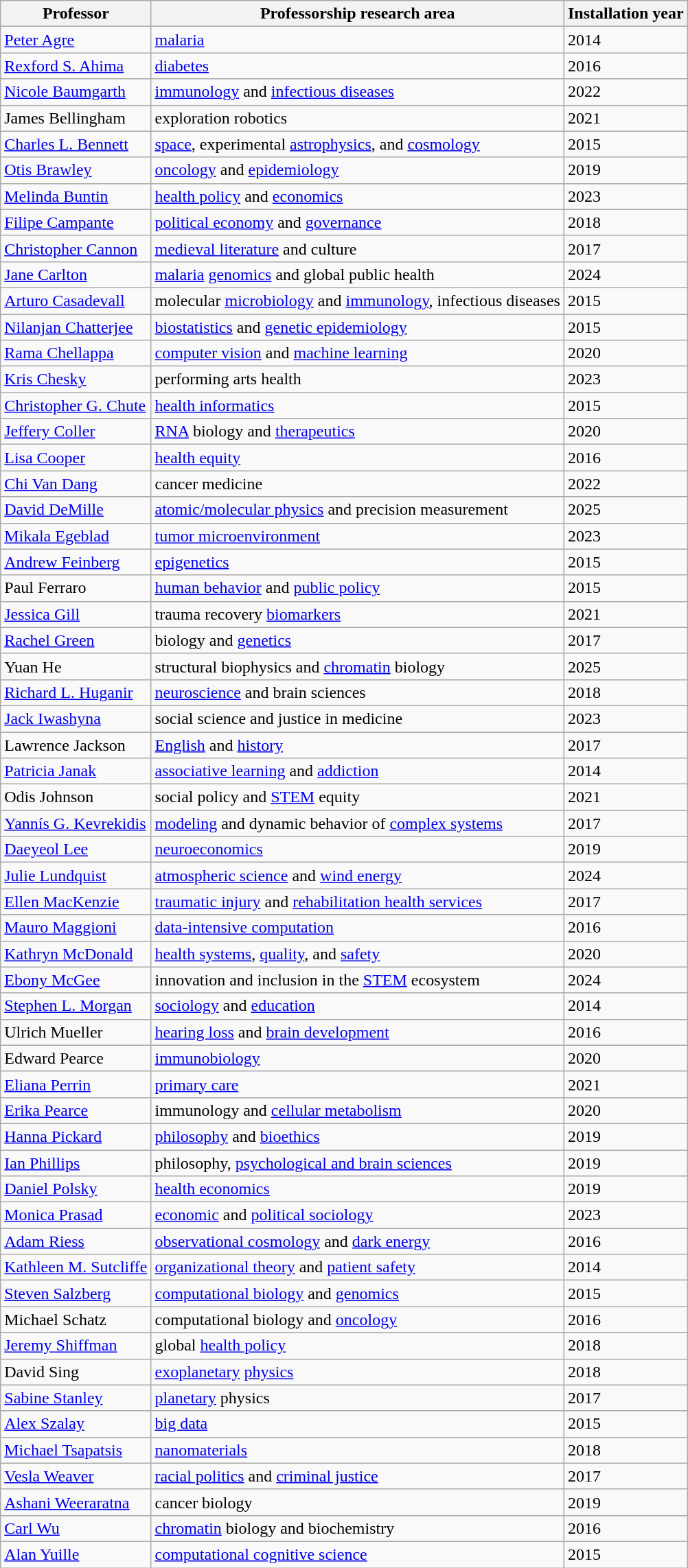<table class="wikitable sortable">
<tr>
<th>Professor</th>
<th>Professorship research area</th>
<th>Installation year</th>
</tr>
<tr>
<td><a href='#'>Peter Agre</a></td>
<td><a href='#'>malaria</a></td>
<td>2014</td>
</tr>
<tr>
<td><a href='#'>Rexford S. Ahima</a></td>
<td><a href='#'>diabetes</a></td>
<td>2016</td>
</tr>
<tr>
<td><a href='#'>Nicole Baumgarth</a></td>
<td><a href='#'>immunology</a> and <a href='#'>infectious diseases</a></td>
<td>2022</td>
</tr>
<tr>
<td>James Bellingham</td>
<td>exploration robotics</td>
<td>2021</td>
</tr>
<tr>
<td><a href='#'>Charles L. Bennett</a></td>
<td><a href='#'>space</a>, experimental <a href='#'>astrophysics</a>, and <a href='#'>cosmology</a></td>
<td>2015</td>
</tr>
<tr>
<td><a href='#'>Otis Brawley</a></td>
<td><a href='#'>oncology</a> and <a href='#'>epidemiology</a></td>
<td>2019</td>
</tr>
<tr>
<td><a href='#'>Melinda Buntin</a></td>
<td><a href='#'>health policy</a> and <a href='#'>economics</a></td>
<td>2023</td>
</tr>
<tr>
<td><a href='#'>Filipe Campante</a></td>
<td><a href='#'>political economy</a> and <a href='#'>governance</a></td>
<td>2018</td>
</tr>
<tr>
<td><a href='#'>Christopher Cannon</a></td>
<td><a href='#'>medieval literature</a> and culture</td>
<td>2017</td>
</tr>
<tr>
<td><a href='#'>Jane Carlton</a></td>
<td><a href='#'>malaria</a> <a href='#'>genomics</a> and global public health</td>
<td>2024</td>
</tr>
<tr>
<td><a href='#'>Arturo Casadevall</a></td>
<td>molecular <a href='#'>microbiology</a> and <a href='#'>immunology</a>, infectious diseases</td>
<td>2015</td>
</tr>
<tr>
<td><a href='#'>Nilanjan Chatterjee</a></td>
<td><a href='#'>biostatistics</a> and <a href='#'>genetic epidemiology</a></td>
<td>2015</td>
</tr>
<tr>
<td><a href='#'>Rama Chellappa</a></td>
<td><a href='#'>computer vision</a> and <a href='#'>machine learning</a></td>
<td>2020</td>
</tr>
<tr>
<td><a href='#'>Kris Chesky</a></td>
<td>performing arts health</td>
<td>2023</td>
</tr>
<tr>
<td><a href='#'>Christopher G. Chute</a></td>
<td><a href='#'>health informatics</a></td>
<td>2015</td>
</tr>
<tr>
<td><a href='#'>Jeffery Coller</a></td>
<td><a href='#'>RNA</a> biology and <a href='#'>therapeutics</a></td>
<td>2020</td>
</tr>
<tr>
<td><a href='#'>Lisa Cooper</a></td>
<td><a href='#'>health equity</a></td>
<td>2016</td>
</tr>
<tr>
<td><a href='#'>Chi Van Dang</a></td>
<td>cancer medicine</td>
<td>2022</td>
</tr>
<tr>
<td><a href='#'>David DeMille</a></td>
<td><a href='#'>atomic/molecular physics</a> and precision measurement</td>
<td>2025</td>
</tr>
<tr>
<td><a href='#'>Mikala Egeblad</a></td>
<td><a href='#'>tumor microenvironment</a></td>
<td>2023</td>
</tr>
<tr>
<td><a href='#'>Andrew Feinberg</a></td>
<td><a href='#'>epigenetics</a></td>
<td>2015</td>
</tr>
<tr>
<td>Paul Ferraro</td>
<td><a href='#'>human behavior</a> and <a href='#'>public policy</a></td>
<td>2015</td>
</tr>
<tr>
<td><a href='#'>Jessica Gill</a></td>
<td>trauma recovery <a href='#'>biomarkers</a></td>
<td>2021</td>
</tr>
<tr>
<td><a href='#'>Rachel Green</a></td>
<td>biology and <a href='#'>genetics</a></td>
<td>2017</td>
</tr>
<tr>
<td>Yuan He</td>
<td>structural biophysics and <a href='#'>chromatin</a> biology</td>
<td>2025</td>
</tr>
<tr>
<td><a href='#'>Richard L. Huganir</a></td>
<td><a href='#'>neuroscience</a> and brain sciences</td>
<td>2018</td>
</tr>
<tr>
<td><a href='#'>Jack Iwashyna</a></td>
<td>social science and justice in medicine</td>
<td>2023</td>
</tr>
<tr>
<td>Lawrence Jackson</td>
<td><a href='#'>English</a> and <a href='#'>history</a></td>
<td>2017</td>
</tr>
<tr>
<td><a href='#'>Patricia Janak</a></td>
<td><a href='#'>associative learning</a> and <a href='#'>addiction</a></td>
<td>2014</td>
</tr>
<tr>
<td>Odis Johnson</td>
<td>social policy and <a href='#'>STEM</a> equity</td>
<td>2021</td>
</tr>
<tr>
<td><a href='#'>Yannís G. Kevrekidis</a></td>
<td><a href='#'>modeling</a> and dynamic behavior of <a href='#'>complex systems</a></td>
<td>2017</td>
</tr>
<tr>
<td><a href='#'>Daeyeol Lee</a></td>
<td><a href='#'>neuroeconomics</a></td>
<td>2019</td>
</tr>
<tr>
<td><a href='#'>Julie Lundquist</a></td>
<td><a href='#'>atmospheric science</a> and <a href='#'>wind energy</a></td>
<td>2024</td>
</tr>
<tr>
<td><a href='#'>Ellen MacKenzie</a></td>
<td><a href='#'>traumatic injury</a> and <a href='#'>rehabilitation health services</a></td>
<td>2017</td>
</tr>
<tr>
<td><a href='#'>Mauro Maggioni</a></td>
<td><a href='#'>data-intensive computation</a></td>
<td>2016</td>
</tr>
<tr>
<td><a href='#'>Kathryn McDonald</a></td>
<td><a href='#'>health systems</a>, <a href='#'>quality</a>, and <a href='#'>safety</a></td>
<td>2020</td>
</tr>
<tr>
<td><a href='#'>Ebony McGee</a></td>
<td>innovation and inclusion in the <a href='#'>STEM</a> ecosystem</td>
<td>2024</td>
</tr>
<tr>
<td><a href='#'>Stephen L. Morgan</a></td>
<td><a href='#'>sociology</a> and <a href='#'>education</a></td>
<td>2014</td>
</tr>
<tr>
<td>Ulrich Mueller</td>
<td><a href='#'>hearing loss</a> and <a href='#'>brain development</a></td>
<td>2016</td>
</tr>
<tr>
<td>Edward Pearce</td>
<td><a href='#'>immunobiology</a></td>
<td>2020</td>
</tr>
<tr>
<td><a href='#'>Eliana Perrin</a></td>
<td><a href='#'>primary care</a></td>
<td>2021</td>
</tr>
<tr>
<td><a href='#'>Erika Pearce</a></td>
<td>immunology and <a href='#'>cellular metabolism</a></td>
<td>2020</td>
</tr>
<tr>
<td><a href='#'>Hanna Pickard</a></td>
<td><a href='#'>philosophy</a> and <a href='#'>bioethics</a></td>
<td>2019</td>
</tr>
<tr>
<td><a href='#'>Ian Phillips</a></td>
<td>philosophy, <a href='#'>psychological and brain sciences</a></td>
<td>2019</td>
</tr>
<tr>
<td><a href='#'>Daniel Polsky</a></td>
<td><a href='#'>health economics</a></td>
<td>2019</td>
</tr>
<tr>
<td><a href='#'>Monica Prasad</a></td>
<td><a href='#'>economic</a> and <a href='#'>political sociology</a></td>
<td>2023</td>
</tr>
<tr>
<td><a href='#'>Adam Riess</a></td>
<td><a href='#'>observational cosmology</a> and <a href='#'>dark energy</a></td>
<td>2016</td>
</tr>
<tr>
<td><a href='#'>Kathleen M. Sutcliffe</a></td>
<td><a href='#'>organizational theory</a> and <a href='#'>patient safety</a></td>
<td>2014</td>
</tr>
<tr>
<td><a href='#'>Steven Salzberg</a></td>
<td><a href='#'>computational biology</a> and <a href='#'>genomics</a></td>
<td>2015</td>
</tr>
<tr>
<td>Michael Schatz</td>
<td>computational biology and <a href='#'>oncology</a></td>
<td>2016</td>
</tr>
<tr>
<td><a href='#'>Jeremy Shiffman</a></td>
<td>global <a href='#'>health policy</a></td>
<td>2018</td>
</tr>
<tr>
<td>David Sing</td>
<td><a href='#'>exoplanetary</a> <a href='#'>physics</a></td>
<td>2018</td>
</tr>
<tr>
<td><a href='#'>Sabine Stanley</a></td>
<td><a href='#'>planetary</a> physics</td>
<td>2017</td>
</tr>
<tr>
<td><a href='#'>Alex Szalay</a></td>
<td><a href='#'>big data</a></td>
<td>2015</td>
</tr>
<tr>
<td><a href='#'>Michael Tsapatsis</a></td>
<td><a href='#'>nanomaterials</a></td>
<td>2018</td>
</tr>
<tr>
<td><a href='#'>Vesla Weaver</a></td>
<td><a href='#'>racial politics</a> and <a href='#'>criminal justice</a></td>
<td>2017</td>
</tr>
<tr>
<td><a href='#'>Ashani Weeraratna</a></td>
<td>cancer biology</td>
<td>2019</td>
</tr>
<tr>
<td><a href='#'>Carl Wu</a></td>
<td><a href='#'>chromatin</a> biology and biochemistry</td>
<td>2016</td>
</tr>
<tr>
<td><a href='#'>Alan Yuille</a></td>
<td><a href='#'>computational cognitive science</a></td>
<td>2015</td>
</tr>
</table>
